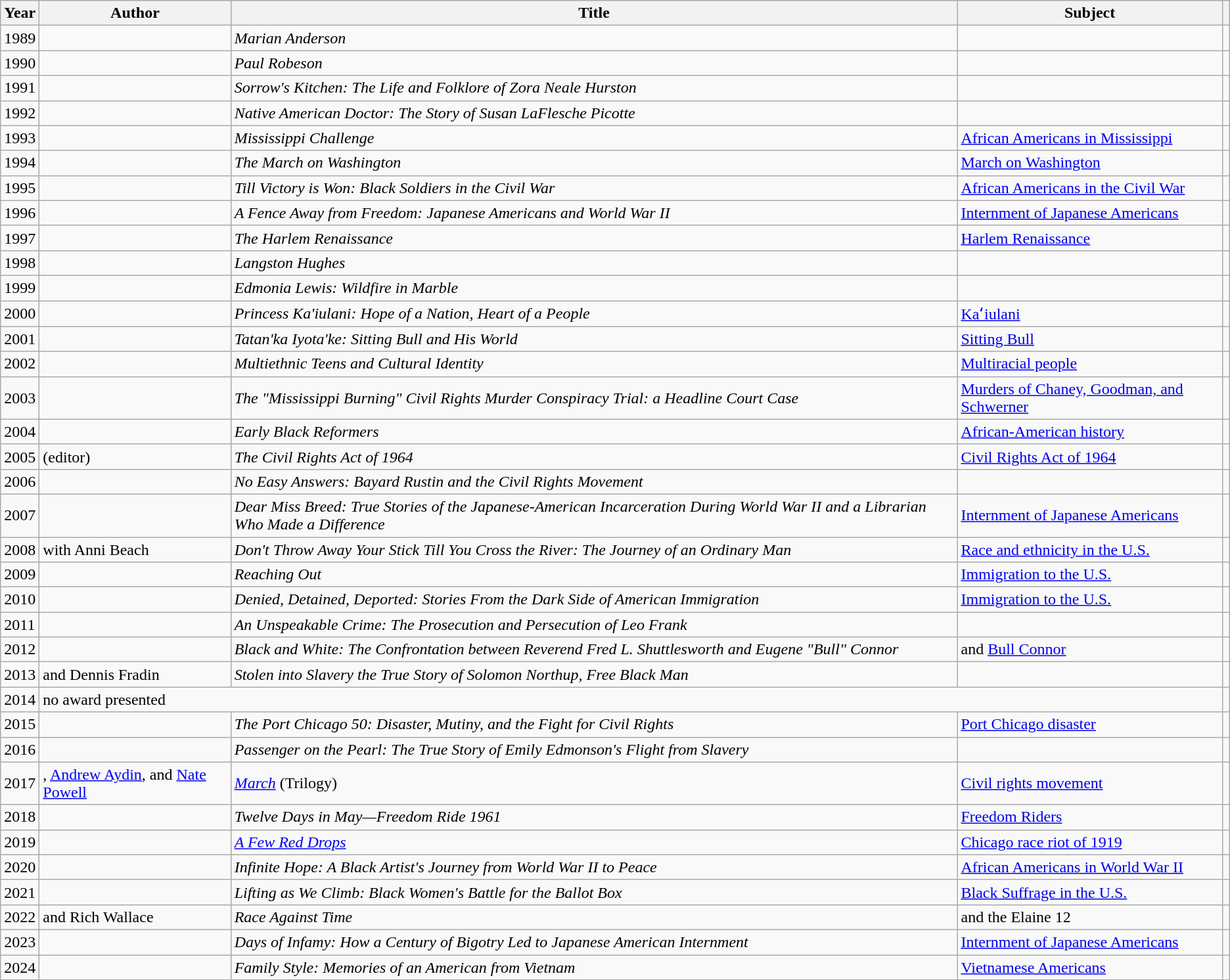<table class="wikitable sortable sticky-header">
<tr>
<th>Year</th>
<th>Author</th>
<th>Title</th>
<th>Subject</th>
<th class="unsortable"></th>
</tr>
<tr>
<td>1989</td>
<td></td>
<td><em>Marian Anderson</em></td>
<td></td>
<td></td>
</tr>
<tr>
<td>1990</td>
<td></td>
<td><em>Paul Robeson</em></td>
<td></td>
<td></td>
</tr>
<tr>
<td>1991</td>
<td></td>
<td><em>Sorrow's Kitchen: The Life and Folklore of Zora Neale Hurston</em></td>
<td></td>
<td></td>
</tr>
<tr>
<td>1992</td>
<td></td>
<td><em>Native American Doctor: The Story of Susan LaFlesche Picotte</em></td>
<td></td>
<td></td>
</tr>
<tr>
<td>1993</td>
<td></td>
<td><em>Mississippi Challenge</em></td>
<td><a href='#'>African Americans in Mississippi</a></td>
<td></td>
</tr>
<tr>
<td>1994</td>
<td></td>
<td><em>The March on Washington</em></td>
<td><a href='#'>March on Washington</a></td>
<td></td>
</tr>
<tr>
<td>1995</td>
<td></td>
<td><em>Till Victory is Won: Black Soldiers in the Civil War</em></td>
<td><a href='#'>African Americans in the Civil War</a></td>
<td></td>
</tr>
<tr>
<td>1996</td>
<td></td>
<td><em>A Fence Away from Freedom: Japanese Americans and World War II</em></td>
<td><a href='#'>Internment of Japanese Americans</a></td>
<td></td>
</tr>
<tr>
<td>1997</td>
<td></td>
<td><em>The Harlem Renaissance</em></td>
<td><a href='#'>Harlem Renaissance</a></td>
<td></td>
</tr>
<tr>
<td>1998</td>
<td></td>
<td><em>Langston Hughes</em></td>
<td></td>
<td></td>
</tr>
<tr>
<td>1999</td>
<td></td>
<td><em>Edmonia Lewis: Wildfire in Marble</em></td>
<td></td>
<td></td>
</tr>
<tr>
<td>2000</td>
<td></td>
<td><em>Princess Ka'iulani: Hope of a Nation, Heart of a People</em></td>
<td><a href='#'>Kaʻiulani</a></td>
<td></td>
</tr>
<tr>
<td>2001</td>
<td></td>
<td><em>Tatan'ka Iyota'ke: Sitting Bull and His World</em></td>
<td><a href='#'>Sitting Bull</a></td>
<td></td>
</tr>
<tr>
<td>2002</td>
<td></td>
<td><em>Multiethnic Teens and Cultural Identity</em></td>
<td><a href='#'>Multiracial people</a></td>
<td></td>
</tr>
<tr>
<td>2003</td>
<td></td>
<td><em>The "Mississippi Burning" Civil Rights Murder Conspiracy Trial: a Headline Court Case</em></td>
<td><a href='#'>Murders of Chaney, Goodman, and Schwerner</a></td>
<td></td>
</tr>
<tr>
<td>2004</td>
<td></td>
<td><em>Early Black Reformers</em></td>
<td><a href='#'>African-American history</a></td>
<td></td>
</tr>
<tr>
<td>2005</td>
<td> (editor)</td>
<td><em>The Civil Rights Act of 1964</em></td>
<td><a href='#'>Civil Rights Act of 1964</a></td>
<td></td>
</tr>
<tr>
<td>2006</td>
<td></td>
<td><em>No Easy Answers: Bayard Rustin and the Civil Rights Movement</em></td>
<td></td>
<td></td>
</tr>
<tr>
<td>2007</td>
<td></td>
<td><em>Dear Miss Breed: True Stories of the Japanese-American Incarceration During World War II and a Librarian Who Made a Difference</em></td>
<td><a href='#'>Internment of Japanese Americans</a></td>
<td></td>
</tr>
<tr>
<td>2008</td>
<td> with Anni Beach</td>
<td><em>Don't Throw Away Your Stick Till You Cross the River: The Journey of an Ordinary Man</em></td>
<td><a href='#'>Race and ethnicity in the U.S.</a></td>
<td></td>
</tr>
<tr>
<td>2009</td>
<td></td>
<td><em>Reaching Out</em></td>
<td><a href='#'>Immigration to the U.S.</a></td>
<td></td>
</tr>
<tr>
<td>2010</td>
<td></td>
<td><em>Denied, Detained, Deported: Stories From the Dark Side of American Immigration</em></td>
<td><a href='#'>Immigration to the U.S.</a></td>
<td></td>
</tr>
<tr>
<td>2011</td>
<td></td>
<td><em>An Unspeakable Crime: The Prosecution and Persecution of Leo Frank</em></td>
<td></td>
<td></td>
</tr>
<tr>
<td>2012</td>
<td></td>
<td><em>Black and White: The Confrontation between Reverend Fred L. Shuttlesworth and Eugene "Bull" Connor</em></td>
<td> and <a href='#'>Bull Connor</a></td>
<td></td>
</tr>
<tr>
<td>2013</td>
<td> and Dennis Fradin</td>
<td><em>Stolen into Slavery the True Story of Solomon Northup, Free Black Man</em></td>
<td></td>
<td></td>
</tr>
<tr>
<td>2014</td>
<td colspan="3">no award presented</td>
<td></td>
</tr>
<tr>
<td>2015</td>
<td></td>
<td><em>The Port Chicago 50: Disaster, Mutiny, and the Fight for Civil Rights</em></td>
<td><a href='#'>Port Chicago disaster</a></td>
<td></td>
</tr>
<tr>
<td>2016</td>
<td></td>
<td><em>Passenger on the Pearl: The True Story of Emily Edmonson's Flight from Slavery</em></td>
<td></td>
<td></td>
</tr>
<tr>
<td>2017</td>
<td>, <a href='#'>Andrew Aydin</a>, and <a href='#'>Nate Powell</a></td>
<td><em><a href='#'>March</a></em> (Trilogy)</td>
<td><a href='#'>Civil rights movement</a></td>
<td></td>
</tr>
<tr>
<td>2018</td>
<td></td>
<td><em>Twelve Days in May—Freedom Ride 1961</em></td>
<td><a href='#'>Freedom Riders</a></td>
<td></td>
</tr>
<tr>
<td>2019</td>
<td></td>
<td><em><a href='#'>A Few Red Drops</a></em></td>
<td><a href='#'>Chicago race riot of 1919</a></td>
<td></td>
</tr>
<tr>
<td>2020</td>
<td></td>
<td><em>Infinite Hope: A Black Artist's Journey from World War II to Peace</em></td>
<td><a href='#'>African Americans in World War II</a></td>
<td></td>
</tr>
<tr>
<td>2021</td>
<td></td>
<td><em>Lifting as We Climb: Black Women's Battle for the Ballot Box</em></td>
<td><a href='#'>Black Suffrage in the U.S.</a></td>
<td></td>
</tr>
<tr>
<td>2022</td>
<td> and Rich Wallace</td>
<td><em>Race Against Time</em></td>
<td> and the Elaine 12</td>
<td></td>
</tr>
<tr>
<td>2023</td>
<td></td>
<td><em>Days of Infamy: How a Century of Bigotry Led to Japanese American Internment</em></td>
<td><a href='#'>Internment of Japanese Americans</a></td>
<td></td>
</tr>
<tr>
<td>2024</td>
<td></td>
<td><em>Family Style: Memories of an American from Vietnam</em></td>
<td><a href='#'>Vietnamese Americans</a></td>
<td></td>
</tr>
</table>
